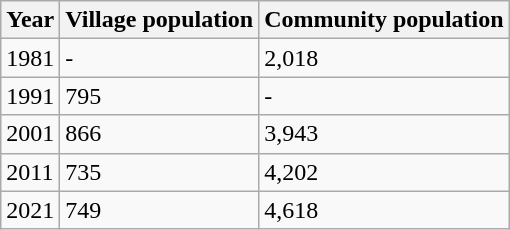<table class="wikitable">
<tr>
<th>Year</th>
<th>Village population</th>
<th>Community population</th>
</tr>
<tr>
<td>1981</td>
<td>-</td>
<td>2,018</td>
</tr>
<tr>
<td>1991</td>
<td>795</td>
<td>-</td>
</tr>
<tr>
<td>2001</td>
<td>866</td>
<td>3,943</td>
</tr>
<tr>
<td>2011</td>
<td>735</td>
<td>4,202</td>
</tr>
<tr>
<td>2021</td>
<td>749</td>
<td>4,618</td>
</tr>
</table>
